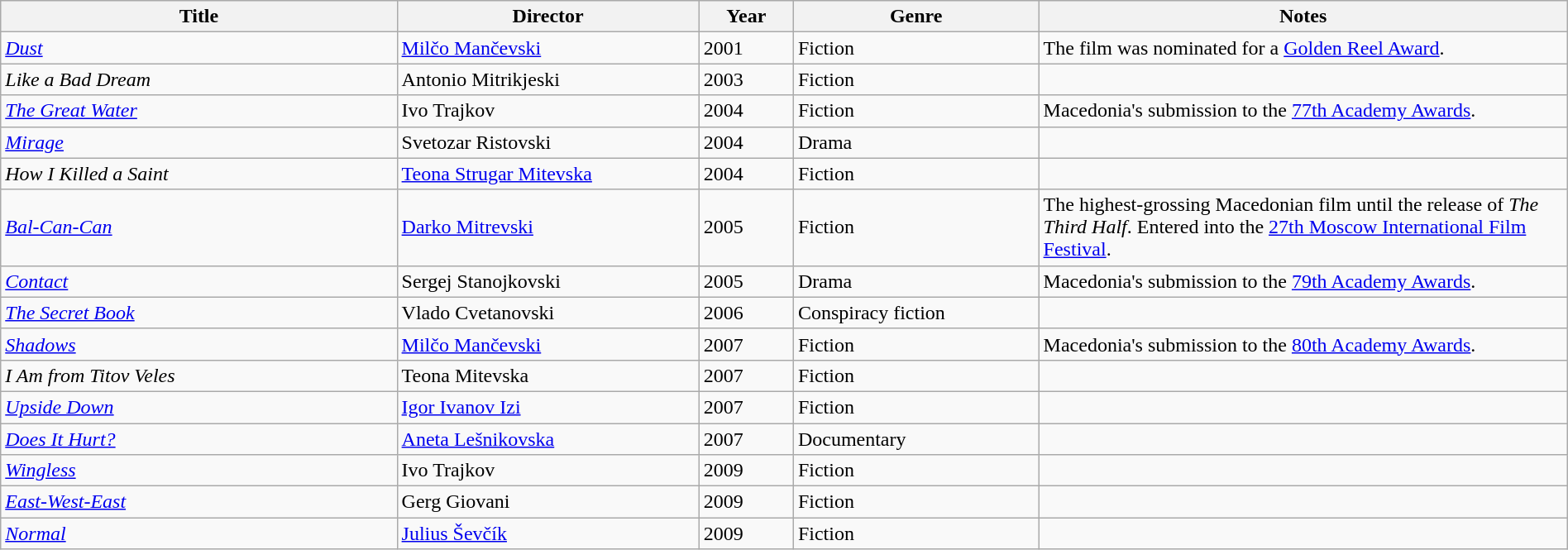<table class="wikitable" width= "100%">
<tr>
<th width=21%>Title</th>
<th width=16%>Director</th>
<th width=5%>Year</th>
<th width=13%>Genre</th>
<th width=28%>Notes</th>
</tr>
<tr>
<td><em><a href='#'>Dust</a></em></td>
<td><a href='#'>Milčo Mančevski</a></td>
<td>2001</td>
<td>Fiction</td>
<td>The film was nominated for a <a href='#'>Golden Reel Award</a>.</td>
</tr>
<tr>
<td><em>Like a Bad Dream</em></td>
<td>Antonio Mitrikjeski</td>
<td>2003</td>
<td>Fiction</td>
<td></td>
</tr>
<tr>
<td><em><a href='#'>The Great Water</a></em></td>
<td>Ivo Trajkov</td>
<td>2004</td>
<td>Fiction</td>
<td>Macedonia's submission to the <a href='#'>77th Academy Awards</a>.</td>
</tr>
<tr>
<td><em><a href='#'>Mirage</a></em></td>
<td>Svetozar Ristovski</td>
<td>2004</td>
<td>Drama</td>
<td></td>
</tr>
<tr>
<td><em>How I Killed a Saint</em></td>
<td><a href='#'>Teona Strugar Mitevska</a></td>
<td>2004</td>
<td>Fiction</td>
<td></td>
</tr>
<tr>
<td><em><a href='#'>Bal-Can-Can</a></em></td>
<td><a href='#'>Darko Mitrevski</a></td>
<td>2005</td>
<td>Fiction</td>
<td>The highest-grossing Macedonian film until the release of <em>The Third Half</em>. Entered into the <a href='#'>27th Moscow International Film Festival</a>.</td>
</tr>
<tr>
<td><em><a href='#'>Contact</a></em></td>
<td>Sergej Stanojkovski</td>
<td>2005</td>
<td>Drama</td>
<td>Macedonia's submission to the <a href='#'>79th Academy Awards</a>.</td>
</tr>
<tr>
<td><em><a href='#'>The Secret Book</a></em></td>
<td>Vlado Cvetanovski</td>
<td>2006</td>
<td>Conspiracy fiction</td>
<td></td>
</tr>
<tr>
<td><em><a href='#'>Shadows</a></em></td>
<td><a href='#'>Milčo Mančevski</a></td>
<td>2007</td>
<td>Fiction</td>
<td>Macedonia's submission to the <a href='#'>80th Academy Awards</a>.</td>
</tr>
<tr>
<td><em>I Am from Titov Veles</em></td>
<td>Teona Mitevska</td>
<td>2007</td>
<td>Fiction</td>
<td></td>
</tr>
<tr>
<td><em><a href='#'>Upside Down</a></em></td>
<td><a href='#'>Igor Ivanov Izi</a></td>
<td>2007</td>
<td>Fiction</td>
<td></td>
</tr>
<tr>
<td><em><a href='#'>Does It Hurt?</a></em></td>
<td><a href='#'>Aneta Lešnikovska</a></td>
<td>2007</td>
<td>Documentary</td>
<td></td>
</tr>
<tr>
<td><em><a href='#'>Wingless</a></em></td>
<td>Ivo Trajkov</td>
<td>2009</td>
<td>Fiction</td>
<td></td>
</tr>
<tr>
<td><em><a href='#'>East-West-East</a></em></td>
<td>Gerg Giovani</td>
<td>2009</td>
<td>Fiction</td>
<td></td>
</tr>
<tr>
<td><em><a href='#'>Normal</a></em></td>
<td><a href='#'>Julius Ševčík</a></td>
<td>2009</td>
<td>Fiction</td>
<td></td>
</tr>
</table>
